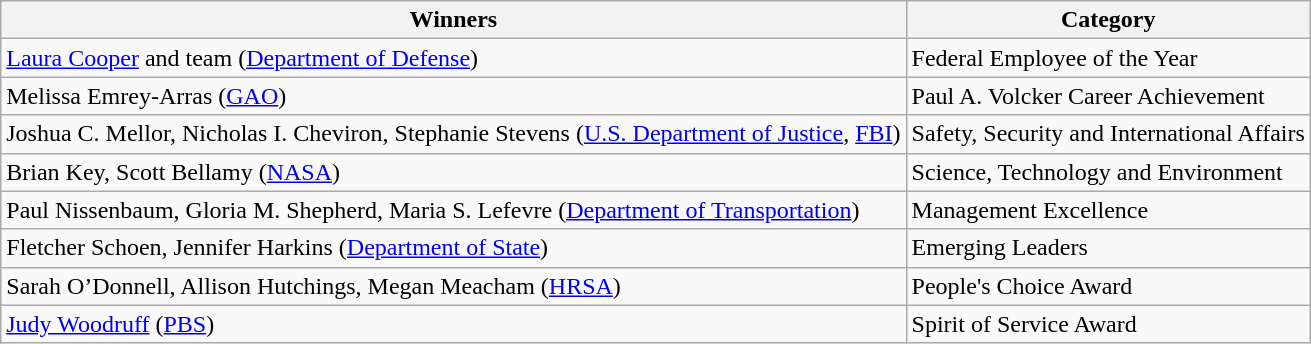<table class="wikitable sortable mw-collapsible">
<tr>
<th>Winners</th>
<th>Category</th>
</tr>
<tr>
<td><a href='#'>Laura Cooper</a> and team (<a href='#'>Department of Defense</a>)</td>
<td>Federal Employee of the Year</td>
</tr>
<tr>
<td>Melissa Emrey-Arras (<a href='#'>GAO</a>)</td>
<td>Paul A. Volcker Career Achievement</td>
</tr>
<tr>
<td>Joshua C. Mellor, Nicholas I. Cheviron, Stephanie Stevens (<a href='#'>U.S. Department of Justice</a>, <a href='#'>FBI</a>)</td>
<td>Safety, Security and International Affairs</td>
</tr>
<tr>
<td>Brian Key, Scott Bellamy (<a href='#'>NASA</a>)</td>
<td>Science, Technology and Environment</td>
</tr>
<tr>
<td>Paul Nissenbaum, Gloria M. Shepherd, Maria S. Lefevre (<a href='#'>Department of Transportation</a>)</td>
<td>Management Excellence</td>
</tr>
<tr>
<td>Fletcher Schoen, Jennifer Harkins (<a href='#'>Department of State</a>)</td>
<td>Emerging Leaders</td>
</tr>
<tr>
<td>Sarah O’Donnell, Allison Hutchings, Megan Meacham (<a href='#'>HRSA</a>)</td>
<td>People's Choice Award</td>
</tr>
<tr>
<td><a href='#'>Judy Woodruff</a> (<a href='#'>PBS</a>)</td>
<td>Spirit of Service Award</td>
</tr>
</table>
